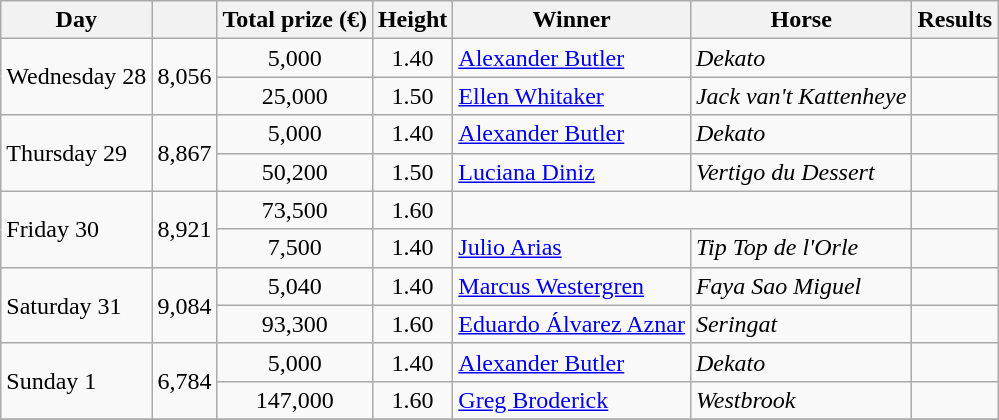<table class="wikitable">
<tr>
<th>Day</th>
<th></th>
<th>Total prize (€)</th>
<th>Height</th>
<th>Winner</th>
<th>Horse</th>
<th>Results</th>
</tr>
<tr>
<td rowspan=2>Wednesday 28</td>
<td rowspan=2 align=right>8,056</td>
<td align=center>5,000</td>
<td align=center>1.40</td>
<td> <a href='#'>Alexander Butler</a></td>
<td><em>Dekato</em></td>
<td align=center></td>
</tr>
<tr>
<td align=center>25,000</td>
<td align=center>1.50</td>
<td> <a href='#'>Ellen Whitaker</a></td>
<td><em>Jack van't Kattenheye</em></td>
<td align=center></td>
</tr>
<tr>
<td rowspan=2>Thursday 29</td>
<td rowspan=2 align=right>8,867</td>
<td align=center>5,000</td>
<td align=center>1.40</td>
<td> <a href='#'>Alexander Butler</a></td>
<td><em>Dekato</em></td>
<td align=center></td>
</tr>
<tr>
<td align=center>50,200</td>
<td align=center>1.50</td>
<td> <a href='#'>Luciana Diniz</a></td>
<td><em>Vertigo du Dessert</em></td>
<td align=center></td>
</tr>
<tr>
<td rowspan=2>Friday 30</td>
<td rowspan=2 align=right>8,921</td>
<td align=center>73,500</td>
<td align=center>1.60</td>
<td colspan=2></td>
<td align=center></td>
</tr>
<tr>
<td align=center>7,500</td>
<td align=center>1.40</td>
<td> <a href='#'>Julio Arias</a></td>
<td><em>Tip Top de l'Orle</em></td>
<td align=center></td>
</tr>
<tr>
<td rowspan=2>Saturday 31</td>
<td rowspan=2 align=right>9,084</td>
<td align=center>5,040</td>
<td align=center>1.40</td>
<td> <a href='#'>Marcus Westergren</a></td>
<td><em>Faya Sao Miguel</em></td>
<td align=center></td>
</tr>
<tr>
<td align=center>93,300</td>
<td align=center>1.60</td>
<td> <a href='#'>Eduardo Álvarez Aznar</a></td>
<td><em>Seringat</em></td>
<td align=center></td>
</tr>
<tr>
<td rowspan=2>Sunday 1</td>
<td rowspan=2 align=right>6,784</td>
<td align=center>5,000</td>
<td align=center>1.40</td>
<td> <a href='#'>Alexander Butler</a></td>
<td><em>Dekato</em></td>
<td align=center></td>
</tr>
<tr>
<td align=center>147,000</td>
<td align=center>1.60</td>
<td> <a href='#'>Greg Broderick</a></td>
<td><em>Westbrook</em></td>
<td align=center></td>
</tr>
<tr>
</tr>
</table>
